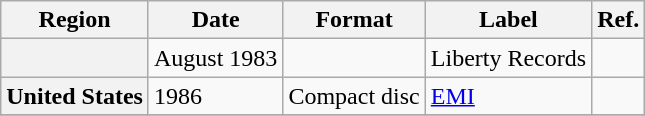<table class="wikitable plainrowheaders">
<tr>
<th scope="col">Region</th>
<th scope="col">Date</th>
<th scope="col">Format</th>
<th scope="col">Label</th>
<th scope="col">Ref.</th>
</tr>
<tr>
<th scope="row"></th>
<td>August 1983</td>
<td></td>
<td>Liberty Records</td>
<td></td>
</tr>
<tr>
<th scope="row">United States</th>
<td>1986</td>
<td>Compact disc</td>
<td><a href='#'>EMI</a></td>
<td></td>
</tr>
<tr>
</tr>
</table>
